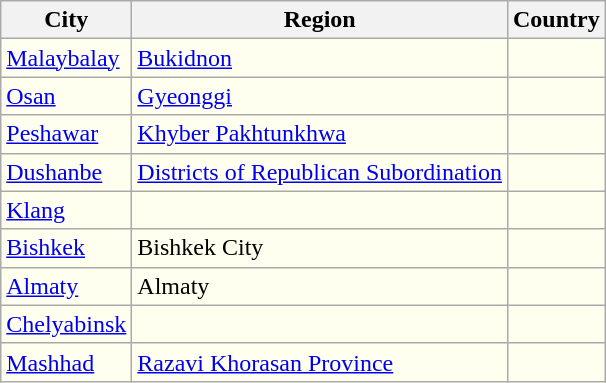<table class="wikitable" style="font-size:100%; background:#FFFFEF; float:left;">
<tr>
<th>City</th>
<th>Region</th>
<th>Country</th>
</tr>
<tr>
<td><a href='#'>Malaybalay</a></td>
<td> <a href='#'>Bukidnon</a></td>
<td></td>
</tr>
<tr>
<td><a href='#'>Osan</a></td>
<td> <a href='#'>Gyeonggi</a></td>
<td></td>
</tr>
<tr>
<td><a href='#'>Peshawar</a></td>
<td> <a href='#'>Khyber Pakhtunkhwa</a></td>
<td></td>
</tr>
<tr>
<td><a href='#'>Dushanbe</a></td>
<td> <a href='#'>Districts of Republican Subordination</a></td>
<td></td>
</tr>
<tr>
<td><a href='#'>Klang</a></td>
<td></td>
<td></td>
</tr>
<tr>
<td><a href='#'>Bishkek</a></td>
<td>Bishkek City</td>
<td></td>
</tr>
<tr>
<td><a href='#'>Almaty</a></td>
<td> Almaty</td>
<td></td>
</tr>
<tr>
<td><a href='#'>Chelyabinsk</a></td>
<td></td>
<td></td>
</tr>
<tr>
<td><a href='#'>Mashhad</a></td>
<td> <a href='#'>Razavi Khorasan Province</a></td>
<td></td>
</tr>
</table>
